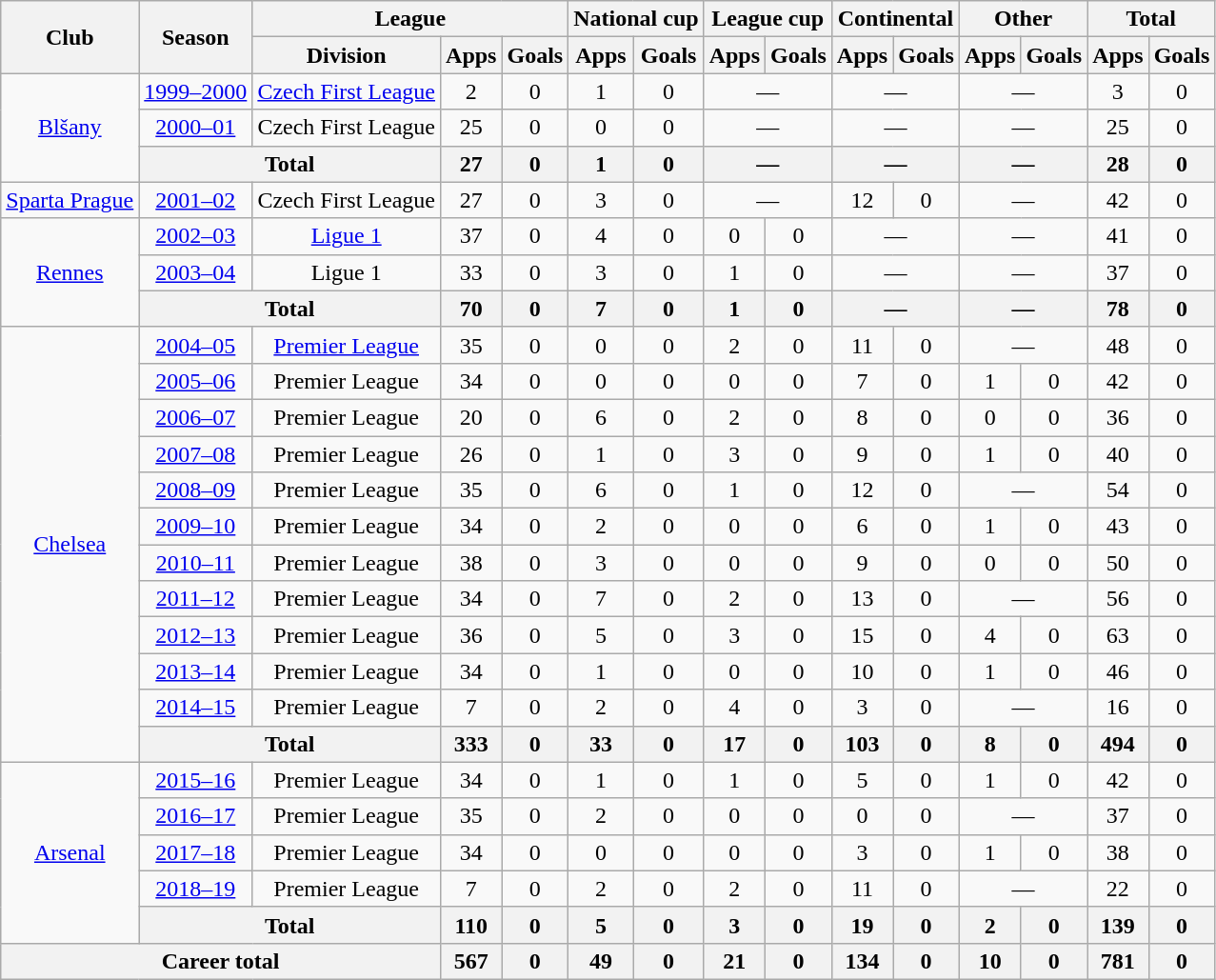<table class="wikitable" style="text-align:center">
<tr>
<th rowspan="2">Club</th>
<th rowspan="2">Season</th>
<th colspan="3">League</th>
<th colspan="2">National cup</th>
<th colspan="2">League cup</th>
<th colspan="2">Continental</th>
<th colspan="2">Other</th>
<th colspan="2">Total</th>
</tr>
<tr>
<th>Division</th>
<th>Apps</th>
<th>Goals</th>
<th>Apps</th>
<th>Goals</th>
<th>Apps</th>
<th>Goals</th>
<th>Apps</th>
<th>Goals</th>
<th>Apps</th>
<th>Goals</th>
<th>Apps</th>
<th>Goals</th>
</tr>
<tr>
<td rowspan="3"><a href='#'>Blšany</a></td>
<td><a href='#'>1999–2000</a></td>
<td><a href='#'>Czech First League</a></td>
<td>2</td>
<td>0</td>
<td>1</td>
<td>0</td>
<td colspan="2">—</td>
<td colspan="2">—</td>
<td colspan="2">—</td>
<td>3</td>
<td>0</td>
</tr>
<tr>
<td><a href='#'>2000–01</a></td>
<td>Czech First League</td>
<td>25</td>
<td>0</td>
<td>0</td>
<td>0</td>
<td colspan="2">—</td>
<td colspan="2">—</td>
<td colspan="2">—</td>
<td>25</td>
<td>0</td>
</tr>
<tr>
<th colspan="2">Total</th>
<th>27</th>
<th>0</th>
<th>1</th>
<th>0</th>
<th colspan="2">—</th>
<th colspan="2">—</th>
<th colspan="2">—</th>
<th>28</th>
<th>0</th>
</tr>
<tr>
<td><a href='#'>Sparta Prague</a></td>
<td><a href='#'>2001–02</a></td>
<td>Czech First League</td>
<td>27</td>
<td>0</td>
<td>3</td>
<td>0</td>
<td colspan="2">—</td>
<td>12</td>
<td>0</td>
<td colspan="2">—</td>
<td>42</td>
<td>0</td>
</tr>
<tr>
<td rowspan="3"><a href='#'>Rennes</a></td>
<td><a href='#'>2002–03</a></td>
<td><a href='#'>Ligue 1</a></td>
<td>37</td>
<td>0</td>
<td>4</td>
<td>0</td>
<td>0</td>
<td>0</td>
<td colspan="2">—</td>
<td colspan="2">—</td>
<td>41</td>
<td>0</td>
</tr>
<tr>
<td><a href='#'>2003–04</a></td>
<td>Ligue 1</td>
<td>33</td>
<td>0</td>
<td>3</td>
<td>0</td>
<td>1</td>
<td>0</td>
<td colspan="2">—</td>
<td colspan="2">—</td>
<td>37</td>
<td>0</td>
</tr>
<tr>
<th colspan="2">Total</th>
<th>70</th>
<th>0</th>
<th>7</th>
<th>0</th>
<th>1</th>
<th>0</th>
<th colspan="2">—</th>
<th colspan="2">—</th>
<th>78</th>
<th>0</th>
</tr>
<tr>
<td rowspan="12"><a href='#'>Chelsea</a></td>
<td><a href='#'>2004–05</a></td>
<td><a href='#'>Premier League</a></td>
<td>35</td>
<td>0</td>
<td>0</td>
<td>0</td>
<td>2</td>
<td>0</td>
<td>11</td>
<td>0</td>
<td colspan="2">—</td>
<td>48</td>
<td>0</td>
</tr>
<tr>
<td><a href='#'>2005–06</a></td>
<td>Premier League</td>
<td>34</td>
<td>0</td>
<td>0</td>
<td>0</td>
<td>0</td>
<td>0</td>
<td>7</td>
<td>0</td>
<td>1</td>
<td>0</td>
<td>42</td>
<td>0</td>
</tr>
<tr>
<td><a href='#'>2006–07</a></td>
<td>Premier League</td>
<td>20</td>
<td>0</td>
<td>6</td>
<td>0</td>
<td>2</td>
<td>0</td>
<td>8</td>
<td>0</td>
<td>0</td>
<td>0</td>
<td>36</td>
<td>0</td>
</tr>
<tr>
<td><a href='#'>2007–08</a></td>
<td>Premier League</td>
<td>26</td>
<td>0</td>
<td>1</td>
<td>0</td>
<td>3</td>
<td>0</td>
<td>9</td>
<td>0</td>
<td>1</td>
<td>0</td>
<td>40</td>
<td>0</td>
</tr>
<tr>
<td><a href='#'>2008–09</a></td>
<td>Premier League</td>
<td>35</td>
<td>0</td>
<td>6</td>
<td>0</td>
<td>1</td>
<td>0</td>
<td>12</td>
<td>0</td>
<td colspan="2">—</td>
<td>54</td>
<td>0</td>
</tr>
<tr>
<td><a href='#'>2009–10</a></td>
<td>Premier League</td>
<td>34</td>
<td>0</td>
<td>2</td>
<td>0</td>
<td>0</td>
<td>0</td>
<td>6</td>
<td>0</td>
<td>1</td>
<td>0</td>
<td>43</td>
<td>0</td>
</tr>
<tr>
<td><a href='#'>2010–11</a></td>
<td>Premier League</td>
<td>38</td>
<td>0</td>
<td>3</td>
<td>0</td>
<td>0</td>
<td>0</td>
<td>9</td>
<td>0</td>
<td>0</td>
<td>0</td>
<td>50</td>
<td>0</td>
</tr>
<tr>
<td><a href='#'>2011–12</a></td>
<td>Premier League</td>
<td>34</td>
<td>0</td>
<td>7</td>
<td>0</td>
<td>2</td>
<td>0</td>
<td>13</td>
<td>0</td>
<td colspan="2">—</td>
<td>56</td>
<td>0</td>
</tr>
<tr>
<td><a href='#'>2012–13</a></td>
<td>Premier League</td>
<td>36</td>
<td>0</td>
<td>5</td>
<td>0</td>
<td>3</td>
<td>0</td>
<td>15</td>
<td>0</td>
<td>4</td>
<td>0</td>
<td>63</td>
<td>0</td>
</tr>
<tr>
<td><a href='#'>2013–14</a></td>
<td>Premier League</td>
<td>34</td>
<td>0</td>
<td>1</td>
<td>0</td>
<td>0</td>
<td>0</td>
<td>10</td>
<td>0</td>
<td>1</td>
<td>0</td>
<td>46</td>
<td>0</td>
</tr>
<tr>
<td><a href='#'>2014–15</a></td>
<td>Premier League</td>
<td>7</td>
<td>0</td>
<td>2</td>
<td>0</td>
<td>4</td>
<td>0</td>
<td>3</td>
<td>0</td>
<td colspan="2">—</td>
<td>16</td>
<td>0</td>
</tr>
<tr>
<th colspan="2">Total</th>
<th>333</th>
<th>0</th>
<th>33</th>
<th>0</th>
<th>17</th>
<th>0</th>
<th>103</th>
<th>0</th>
<th>8</th>
<th>0</th>
<th>494</th>
<th>0</th>
</tr>
<tr>
<td rowspan="5"><a href='#'>Arsenal</a></td>
<td><a href='#'>2015–16</a></td>
<td>Premier League</td>
<td>34</td>
<td>0</td>
<td>1</td>
<td>0</td>
<td>1</td>
<td>0</td>
<td>5</td>
<td>0</td>
<td>1</td>
<td>0</td>
<td>42</td>
<td>0</td>
</tr>
<tr>
<td><a href='#'>2016–17</a></td>
<td>Premier League</td>
<td>35</td>
<td>0</td>
<td>2</td>
<td>0</td>
<td>0</td>
<td>0</td>
<td>0</td>
<td>0</td>
<td colspan="2">—</td>
<td>37</td>
<td>0</td>
</tr>
<tr>
<td><a href='#'>2017–18</a></td>
<td>Premier League</td>
<td>34</td>
<td>0</td>
<td>0</td>
<td>0</td>
<td>0</td>
<td>0</td>
<td>3</td>
<td>0</td>
<td>1</td>
<td>0</td>
<td>38</td>
<td>0</td>
</tr>
<tr>
<td><a href='#'>2018–19</a></td>
<td>Premier League</td>
<td>7</td>
<td>0</td>
<td>2</td>
<td>0</td>
<td>2</td>
<td>0</td>
<td>11</td>
<td>0</td>
<td colspan="2">—</td>
<td>22</td>
<td>0</td>
</tr>
<tr>
<th colspan="2">Total</th>
<th>110</th>
<th>0</th>
<th>5</th>
<th>0</th>
<th>3</th>
<th>0</th>
<th>19</th>
<th>0</th>
<th>2</th>
<th>0</th>
<th>139</th>
<th>0</th>
</tr>
<tr>
<th colspan="3">Career total</th>
<th>567</th>
<th>0</th>
<th>49</th>
<th>0</th>
<th>21</th>
<th>0</th>
<th>134</th>
<th>0</th>
<th>10</th>
<th>0</th>
<th>781</th>
<th>0</th>
</tr>
</table>
